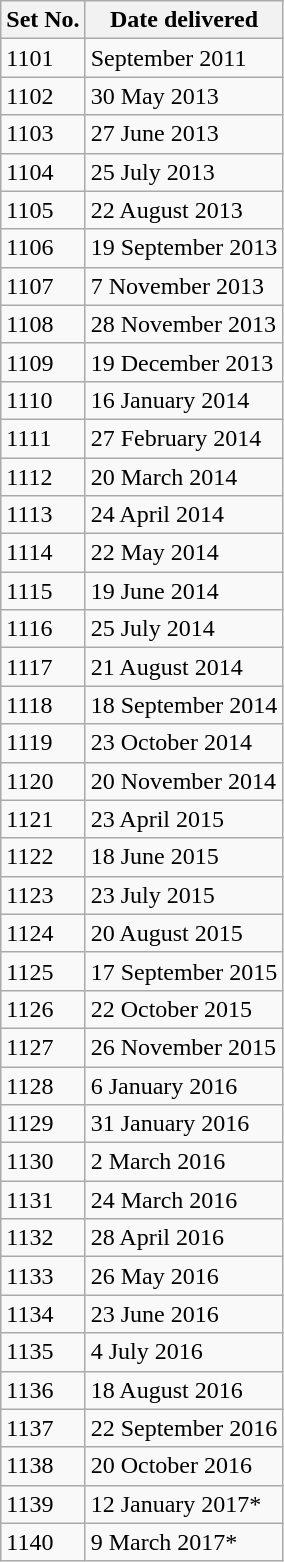<table class="wikitable">
<tr>
<th>Set No.</th>
<th>Date delivered</th>
</tr>
<tr>
<td>1101</td>
<td>September 2011</td>
</tr>
<tr>
<td>1102</td>
<td>30 May 2013</td>
</tr>
<tr>
<td>1103</td>
<td>27 June 2013</td>
</tr>
<tr>
<td>1104</td>
<td>25 July 2013</td>
</tr>
<tr>
<td>1105</td>
<td>22 August 2013</td>
</tr>
<tr>
<td>1106</td>
<td>19 September 2013</td>
</tr>
<tr>
<td>1107</td>
<td>7 November 2013</td>
</tr>
<tr>
<td>1108</td>
<td>28 November 2013</td>
</tr>
<tr>
<td>1109</td>
<td>19 December 2013</td>
</tr>
<tr>
<td>1110</td>
<td>16 January 2014</td>
</tr>
<tr>
<td>1111</td>
<td>27 February 2014</td>
</tr>
<tr>
<td>1112</td>
<td>20 March 2014</td>
</tr>
<tr>
<td>1113</td>
<td>24 April 2014</td>
</tr>
<tr>
<td>1114</td>
<td>22 May 2014</td>
</tr>
<tr>
<td>1115</td>
<td>19 June 2014</td>
</tr>
<tr>
<td>1116</td>
<td>25 July 2014</td>
</tr>
<tr>
<td>1117</td>
<td>21 August 2014</td>
</tr>
<tr>
<td>1118</td>
<td>18 September 2014</td>
</tr>
<tr>
<td>1119</td>
<td>23 October 2014</td>
</tr>
<tr>
<td>1120</td>
<td>20 November 2014</td>
</tr>
<tr>
<td>1121</td>
<td>23 April 2015</td>
</tr>
<tr>
<td>1122</td>
<td>18 June 2015</td>
</tr>
<tr>
<td>1123</td>
<td>23 July 2015</td>
</tr>
<tr>
<td>1124</td>
<td>20 August 2015</td>
</tr>
<tr>
<td>1125</td>
<td>17 September 2015</td>
</tr>
<tr>
<td>1126</td>
<td>22 October 2015</td>
</tr>
<tr>
<td>1127</td>
<td>26 November 2015</td>
</tr>
<tr>
<td>1128</td>
<td>6 January 2016</td>
</tr>
<tr>
<td>1129</td>
<td>31 January 2016</td>
</tr>
<tr>
<td>1130</td>
<td>2 March 2016</td>
</tr>
<tr>
<td>1131</td>
<td>24 March 2016</td>
</tr>
<tr>
<td>1132</td>
<td>28 April 2016</td>
</tr>
<tr>
<td>1133</td>
<td>26 May 2016</td>
</tr>
<tr>
<td>1134</td>
<td>23 June 2016</td>
</tr>
<tr>
<td>1135</td>
<td>4 July 2016</td>
</tr>
<tr>
<td>1136</td>
<td>18 August 2016</td>
</tr>
<tr>
<td>1137</td>
<td>22 September 2016</td>
</tr>
<tr>
<td>1138</td>
<td>20 October 2016</td>
</tr>
<tr>
<td>1139</td>
<td>12 January 2017*</td>
</tr>
<tr>
<td>1140</td>
<td>9 March 2017*</td>
</tr>
</table>
